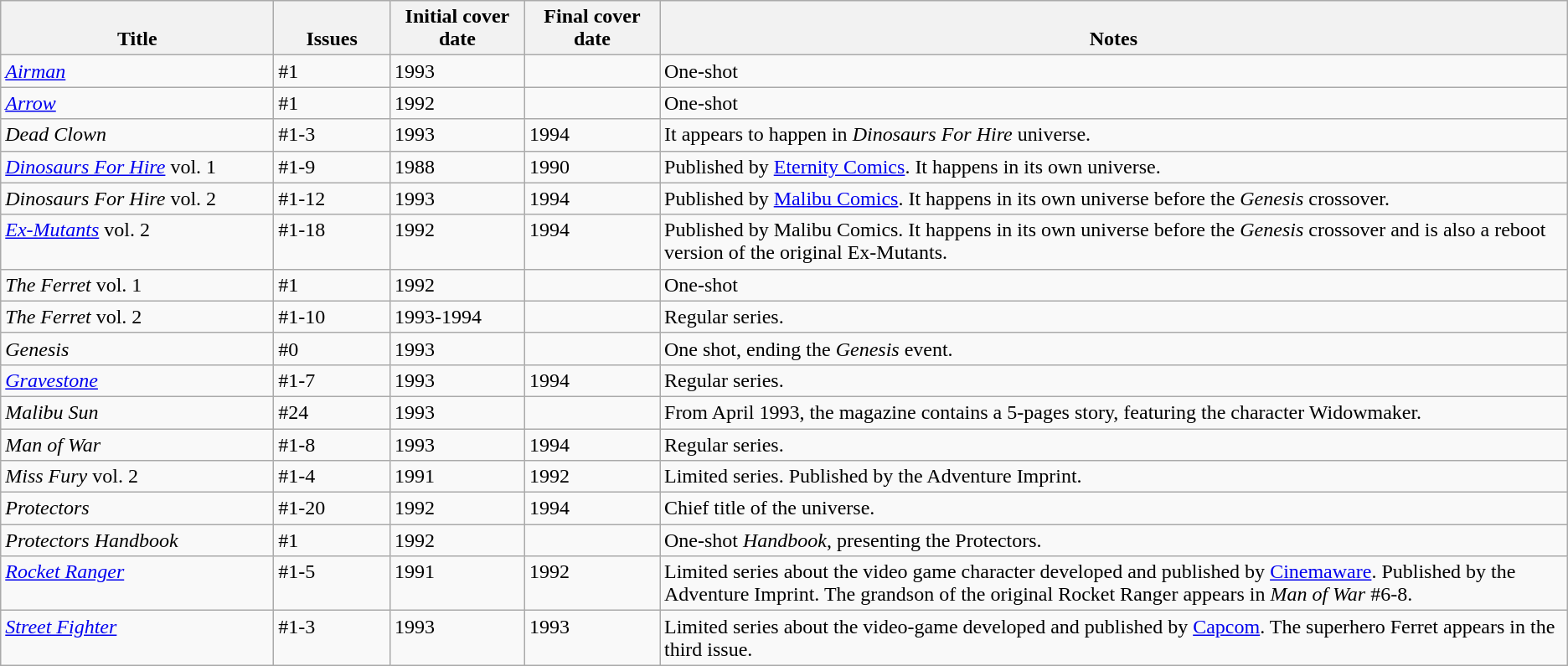<table class="wikitable collapsible">
<tr>
<th style="vertical-align:bottom; width:210px;">Title</th>
<th style="vertical-align:bottom; width:85px;" class="unsortable">Issues</th>
<th style="vertical-align:bottom; width:100px;">Initial cover date</th>
<th style="vertical-align:bottom; width:100px;">Final cover date</th>
<th style="vertical-align:bottom;" class="unsortable">Notes</th>
</tr>
<tr style="vertical-align:top;">
<td><em><a href='#'>Airman</a></em></td>
<td>#1</td>
<td>1993</td>
<td></td>
<td>One-shot</td>
</tr>
<tr style="vertical-align:top;">
<td><em><a href='#'>Arrow</a></em></td>
<td>#1</td>
<td>1992</td>
<td></td>
<td>One-shot</td>
</tr>
<tr style="vertical-align:top;">
<td><em>Dead Clown</em></td>
<td>#1-3</td>
<td>1993</td>
<td>1994</td>
<td>It appears to happen in <em>Dinosaurs For Hire</em> universe.</td>
</tr>
<tr style="vertical-align:top;">
<td><em><a href='#'>Dinosaurs For Hire</a></em> vol. 1</td>
<td>#1-9</td>
<td>1988</td>
<td>1990</td>
<td>Published by <a href='#'>Eternity Comics</a>. It happens in its own universe.</td>
</tr>
<tr style="vertical-align:top;">
<td><em>Dinosaurs For Hire</em> vol. 2</td>
<td>#1-12</td>
<td>1993</td>
<td>1994</td>
<td>Published by <a href='#'>Malibu Comics</a>. It happens in its own universe before the <em>Genesis</em> crossover.</td>
</tr>
<tr style="vertical-align:top;">
<td><em><a href='#'>Ex-Mutants</a></em> vol. 2</td>
<td>#1-18</td>
<td>1992</td>
<td>1994</td>
<td>Published by Malibu Comics. It happens in its own universe before the <em>Genesis</em> crossover and is also a reboot version of the original Ex-Mutants.</td>
</tr>
<tr style="vertical-align:top;">
<td><em>The Ferret</em> vol. 1</td>
<td>#1</td>
<td>1992</td>
<td></td>
<td>One-shot</td>
</tr>
<tr style="vertical-align:top;">
<td><em>The Ferret</em> vol. 2</td>
<td>#1-10</td>
<td>1993-1994</td>
<td></td>
<td>Regular series.</td>
</tr>
<tr style="vertical-align:top;">
<td><em>Genesis</em></td>
<td>#0</td>
<td>1993</td>
<td></td>
<td>One shot, ending the <em>Genesis</em> event.</td>
</tr>
<tr style="vertical-align:top;">
<td><em><a href='#'>Gravestone</a></em></td>
<td>#1-7</td>
<td>1993</td>
<td>1994</td>
<td>Regular series.</td>
</tr>
<tr style="vertical-align:top;">
<td><em>Malibu Sun</em></td>
<td>#24</td>
<td>1993</td>
<td></td>
<td>From April 1993, the magazine contains a 5-pages story, featuring the character Widowmaker.</td>
</tr>
<tr style="vertical-align:top;">
<td><em>Man of War</em></td>
<td>#1-8</td>
<td>1993</td>
<td>1994</td>
<td>Regular series.</td>
</tr>
<tr style="vertical-align:top;">
<td><em>Miss Fury</em>  vol. 2</td>
<td>#1-4</td>
<td>1991</td>
<td>1992</td>
<td>Limited series. Published by the Adventure Imprint.</td>
</tr>
<tr style="vertical-align:top;">
<td><em>Protectors</em></td>
<td>#1-20</td>
<td>1992</td>
<td>1994</td>
<td>Chief title of the universe.</td>
</tr>
<tr style="vertical-align:top;">
<td><em>Protectors Handbook</em></td>
<td>#1</td>
<td>1992</td>
<td></td>
<td>One-shot <em>Handbook</em>, presenting the Protectors.</td>
</tr>
<tr style="vertical-align:top;">
<td><em><a href='#'>Rocket Ranger</a></em></td>
<td>#1-5</td>
<td>1991</td>
<td>1992</td>
<td>Limited series about the video game character developed and published by <a href='#'>Cinemaware</a>. Published by the Adventure Imprint. The grandson of the original Rocket Ranger appears in <em>Man of War</em> #6-8.</td>
</tr>
<tr style="vertical-align:top;">
<td><em><a href='#'>Street Fighter</a></em></td>
<td>#1-3</td>
<td>1993</td>
<td>1993</td>
<td>Limited series about the video-game developed and published by <a href='#'>Capcom</a>. The superhero Ferret appears in the third issue.</td>
</tr>
</table>
